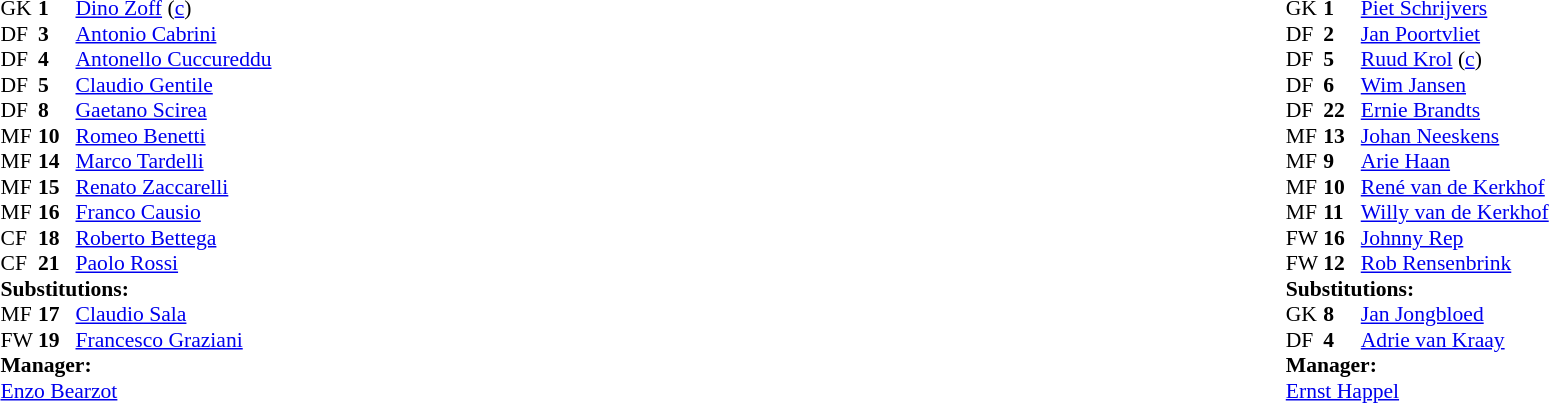<table width="100%">
<tr>
<td valign="top" width="50%"><br><table style="font-size: 90%" cellspacing="0" cellpadding="0">
<tr>
<th width="25"></th>
<th width="25"></th>
</tr>
<tr>
<td>GK</td>
<td><strong>1</strong></td>
<td><a href='#'>Dino Zoff</a> (<a href='#'>c</a>)</td>
</tr>
<tr>
<td>DF</td>
<td><strong>3</strong></td>
<td><a href='#'>Antonio Cabrini</a></td>
<td></td>
</tr>
<tr>
<td>DF</td>
<td><strong>4</strong></td>
<td><a href='#'>Antonello Cuccureddu</a></td>
</tr>
<tr>
<td>DF</td>
<td><strong>5</strong></td>
<td><a href='#'>Claudio Gentile</a></td>
</tr>
<tr>
<td>DF</td>
<td><strong>8</strong></td>
<td><a href='#'>Gaetano Scirea</a></td>
</tr>
<tr>
<td>MF</td>
<td><strong>10</strong></td>
<td><a href='#'>Romeo Benetti</a></td>
<td></td>
<td></td>
</tr>
<tr>
<td>MF</td>
<td><strong>14</strong></td>
<td><a href='#'>Marco Tardelli</a></td>
<td></td>
</tr>
<tr>
<td>MF</td>
<td><strong>15</strong></td>
<td><a href='#'>Renato Zaccarelli</a></td>
</tr>
<tr>
<td>MF</td>
<td><strong>16</strong></td>
<td><a href='#'>Franco Causio</a></td>
<td></td>
<td></td>
</tr>
<tr>
<td>CF</td>
<td><strong>18</strong></td>
<td><a href='#'>Roberto Bettega</a></td>
</tr>
<tr>
<td>CF</td>
<td><strong>21</strong></td>
<td><a href='#'>Paolo Rossi</a></td>
</tr>
<tr>
<td colspan=3><strong>Substitutions:</strong></td>
</tr>
<tr>
<td>MF</td>
<td><strong>17</strong></td>
<td><a href='#'>Claudio Sala</a></td>
<td></td>
<td></td>
</tr>
<tr>
<td>FW</td>
<td><strong>19</strong></td>
<td><a href='#'>Francesco Graziani</a></td>
<td></td>
<td></td>
</tr>
<tr>
<td colspan=3><strong>Manager:</strong></td>
</tr>
<tr>
<td colspan=3><a href='#'>Enzo Bearzot</a></td>
</tr>
</table>
</td>
<td valign="top" width="50%"><br><table style="font-size: 90%" cellspacing="0" cellpadding="0" align="center">
<tr>
<th width=25></th>
<th width=25></th>
</tr>
<tr>
<td>GK</td>
<td><strong>1</strong></td>
<td><a href='#'>Piet Schrijvers</a></td>
<td></td>
<td></td>
</tr>
<tr>
<td>DF</td>
<td><strong>2</strong></td>
<td><a href='#'>Jan Poortvliet</a></td>
</tr>
<tr>
<td>DF</td>
<td><strong>5</strong></td>
<td><a href='#'>Ruud Krol</a> (<a href='#'>c</a>)</td>
</tr>
<tr>
<td>DF</td>
<td><strong>6</strong></td>
<td><a href='#'>Wim Jansen</a></td>
</tr>
<tr>
<td>DF</td>
<td><strong>22</strong></td>
<td><a href='#'>Ernie Brandts</a></td>
</tr>
<tr>
<td>MF</td>
<td><strong>13</strong></td>
<td><a href='#'>Johan Neeskens</a></td>
</tr>
<tr>
<td>MF</td>
<td><strong>9</strong></td>
<td><a href='#'>Arie Haan</a></td>
<td></td>
</tr>
<tr>
<td>MF</td>
<td><strong>10</strong></td>
<td><a href='#'>René van de Kerkhof</a></td>
</tr>
<tr>
<td>MF</td>
<td><strong>11</strong></td>
<td><a href='#'>Willy van de Kerkhof</a></td>
</tr>
<tr>
<td>FW</td>
<td><strong>16</strong></td>
<td><a href='#'>Johnny Rep</a></td>
<td></td>
<td></td>
</tr>
<tr>
<td>FW</td>
<td><strong>12</strong></td>
<td><a href='#'>Rob Rensenbrink</a></td>
</tr>
<tr>
<td colspan=3><strong>Substitutions:</strong></td>
</tr>
<tr>
<td>GK</td>
<td><strong>8</strong></td>
<td><a href='#'>Jan Jongbloed</a></td>
<td></td>
<td></td>
</tr>
<tr>
<td>DF</td>
<td><strong>4</strong></td>
<td><a href='#'>Adrie van Kraay</a></td>
<td></td>
<td></td>
</tr>
<tr>
<td colspan=3><strong>Manager:</strong></td>
</tr>
<tr>
<td colspan=4> <a href='#'>Ernst Happel</a></td>
</tr>
</table>
</td>
</tr>
</table>
